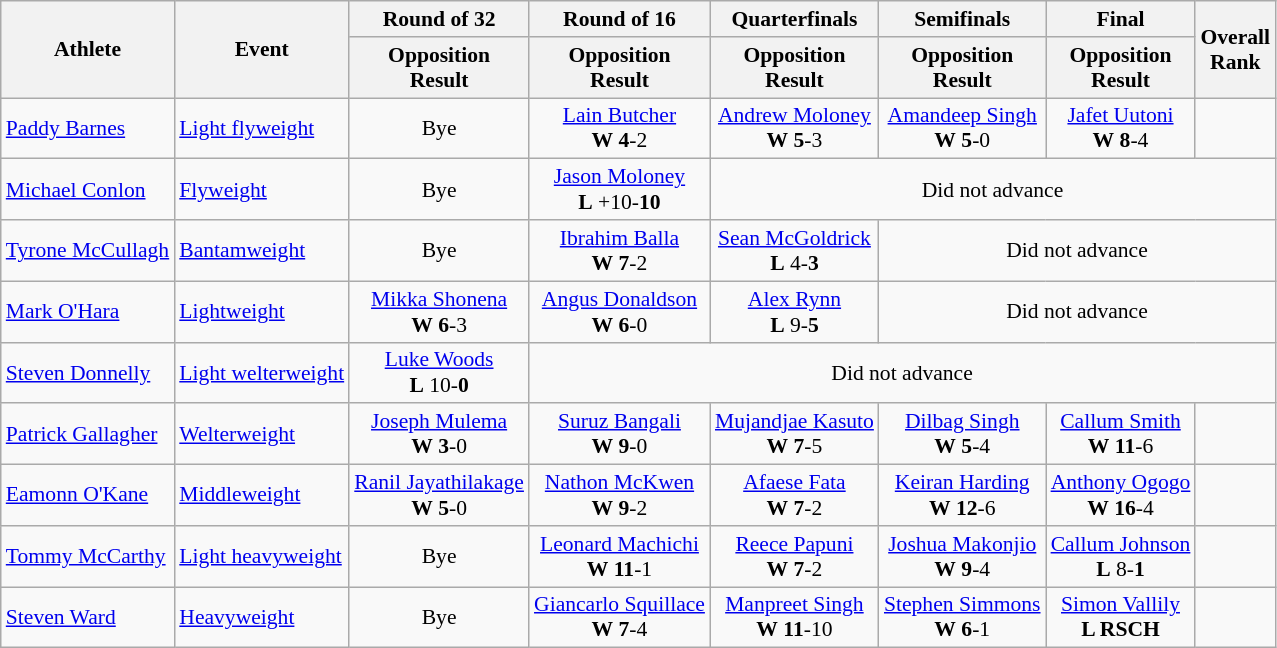<table class="wikitable" style="font-size:90%">
<tr>
<th rowspan="2">Athlete</th>
<th rowspan="2">Event</th>
<th>Round of 32</th>
<th>Round of 16</th>
<th>Quarterfinals</th>
<th>Semifinals</th>
<th>Final</th>
<th rowspan="2">Overall<br>Rank</th>
</tr>
<tr>
<th>Opposition<br>Result</th>
<th>Opposition<br>Result</th>
<th>Opposition<br>Result</th>
<th>Opposition<br>Result</th>
<th>Opposition<br>Result</th>
</tr>
<tr>
<td><a href='#'>Paddy Barnes</a></td>
<td><a href='#'>Light flyweight</a></td>
<td colspan="1" align=center>Bye</td>
<td align="center"> <a href='#'>Lain Butcher</a><br><strong>W</strong> <strong>4</strong>-2</td>
<td align="center"> <a href='#'>Andrew Moloney</a><br> <strong>W</strong> <strong>5</strong>-3</td>
<td align="center"> <a href='#'>Amandeep Singh</a><br> <strong>W</strong> <strong>5</strong>-0</td>
<td align="center"> <a href='#'>Jafet Uutoni</a><br> <strong>W</strong> <strong>8</strong>-4</td>
<td align="center"></td>
</tr>
<tr>
<td><a href='#'>Michael Conlon</a></td>
<td><a href='#'>Flyweight</a></td>
<td colspan="1" align=center>Bye</td>
<td align="center"> <a href='#'>Jason Moloney</a><br> <strong>L</strong> +10-<strong>10</strong></td>
<td colspan="4" align="center">Did not advance</td>
</tr>
<tr>
<td><a href='#'>Tyrone McCullagh</a></td>
<td><a href='#'>Bantamweight</a></td>
<td colspan="1" align=center>Bye</td>
<td align="center"> <a href='#'>Ibrahim Balla</a><br> <strong>W</strong> <strong>7</strong>-2</td>
<td align="center"> <a href='#'>Sean McGoldrick</a><br> <strong>L</strong> 4-<strong>3</strong></td>
<td colspan="3" align="center">Did not advance</td>
</tr>
<tr>
<td><a href='#'>Mark O'Hara</a></td>
<td><a href='#'>Lightweight</a></td>
<td align="center"> <a href='#'>Mikka Shonena</a><br> <strong>W</strong> <strong>6</strong>-3</td>
<td align="center"> <a href='#'>Angus Donaldson</a><br> <strong>W</strong> <strong>6</strong>-0</td>
<td align="center"> <a href='#'>Alex Rynn</a><br> <strong>L</strong> 9-<strong>5</strong></td>
<td colspan="3" align="center">Did not advance</td>
</tr>
<tr>
<td><a href='#'>Steven Donnelly</a></td>
<td><a href='#'>Light welterweight</a></td>
<td align="center"> <a href='#'>Luke Woods</a><br> <strong>L</strong> 10-<strong>0</strong></td>
<td colspan="5" align="center">Did not advance</td>
</tr>
<tr>
<td><a href='#'>Patrick Gallagher</a></td>
<td><a href='#'>Welterweight</a></td>
<td align="center"> <a href='#'>Joseph Mulema</a><br> <strong>W</strong> <strong>3</strong>-0</td>
<td align="center"> <a href='#'>Suruz Bangali</a><br> <strong>W</strong> <strong>9</strong>-0</td>
<td align="center"> <a href='#'>Mujandjae Kasuto</a><br> <strong>W</strong> <strong>7</strong>-5</td>
<td align="center"> <a href='#'>Dilbag Singh</a><br> <strong>W</strong> <strong>5</strong>-4</td>
<td align="center"> <a href='#'>Callum Smith</a><br> <strong>W</strong> <strong>11</strong>-6</td>
<td align="center"></td>
</tr>
<tr>
<td><a href='#'>Eamonn O'Kane</a></td>
<td><a href='#'>Middleweight</a></td>
<td align="center"> <a href='#'>Ranil Jayathilakage</a><br> <strong>W</strong> <strong>5</strong>-0</td>
<td align="center"> <a href='#'>Nathon McKwen</a><br> <strong>W</strong> <strong>9</strong>-2</td>
<td align="center"> <a href='#'>Afaese Fata</a><br> <strong>W</strong> <strong>7</strong>-2</td>
<td align="center"> <a href='#'>Keiran Harding</a><br> <strong>W</strong> <strong>12</strong>-6</td>
<td align="center"> <a href='#'>Anthony Ogogo</a><br> <strong>W</strong> <strong>16</strong>-4</td>
<td align="center"></td>
</tr>
<tr>
<td><a href='#'>Tommy McCarthy</a></td>
<td><a href='#'>Light heavyweight</a></td>
<td colspan="1" align=center>Bye</td>
<td align="center"> <a href='#'>Leonard Machichi</a><br> <strong>W</strong> <strong>11</strong>-1</td>
<td align="center"> <a href='#'>Reece Papuni</a><br> <strong>W</strong> <strong>7</strong>-2</td>
<td align="center"> <a href='#'>Joshua Makonjio</a><br> <strong>W</strong> <strong>9</strong>-4</td>
<td align="center"> <a href='#'>Callum Johnson</a><br> <strong>L</strong> 8-<strong>1</strong></td>
<td align="center"></td>
</tr>
<tr>
<td><a href='#'>Steven Ward</a></td>
<td><a href='#'>Heavyweight</a></td>
<td colspan="1" align=center>Bye</td>
<td align="center"> <a href='#'>Giancarlo Squillace</a><br> <strong>W</strong> <strong>7</strong>-4</td>
<td align="center"> <a href='#'>Manpreet Singh</a><br> <strong>W</strong> <strong>11</strong>-10</td>
<td align="center"> <a href='#'>Stephen Simmons</a><br> <strong>W</strong> <strong>6</strong>-1</td>
<td align="center"> <a href='#'>Simon Vallily</a><br> <strong>L RSCH</strong></td>
<td align="center"></td>
</tr>
</table>
